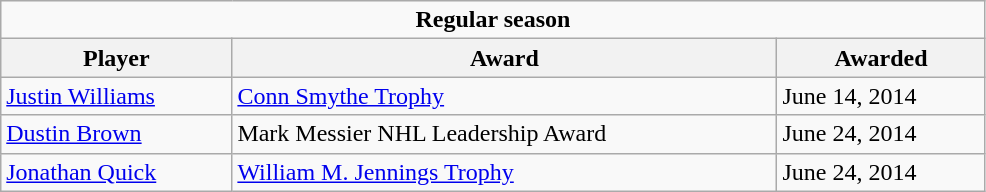<table class="wikitable" style="width:52%;">
<tr>
<td colspan="10" style="text-align:center;"><strong>Regular season</strong></td>
</tr>
<tr>
<th>Player</th>
<th>Award</th>
<th>Awarded</th>
</tr>
<tr>
<td><a href='#'>Justin Williams</a></td>
<td><a href='#'>Conn Smythe Trophy</a></td>
<td>June 14, 2014</td>
</tr>
<tr>
<td><a href='#'>Dustin Brown</a></td>
<td>Mark Messier NHL Leadership Award</td>
<td>June 24, 2014</td>
</tr>
<tr>
<td><a href='#'>Jonathan Quick</a></td>
<td><a href='#'>William M. Jennings Trophy</a></td>
<td>June 24, 2014</td>
</tr>
</table>
